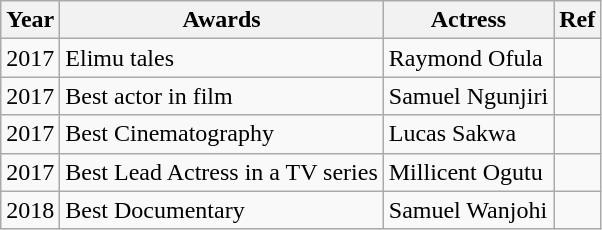<table class="wikitable">
<tr>
<th>Year</th>
<th>Awards</th>
<th>Actress</th>
<th>Ref</th>
</tr>
<tr>
<td>2017</td>
<td>Elimu tales</td>
<td>Raymond Ofula</td>
<td></td>
</tr>
<tr>
<td>2017</td>
<td>Best actor in film</td>
<td>Samuel Ngunjiri</td>
<td></td>
</tr>
<tr>
<td>2017</td>
<td>Best Cinematography</td>
<td>Lucas Sakwa</td>
<td></td>
</tr>
<tr>
<td>2017</td>
<td>Best Lead Actress in a TV series</td>
<td>Millicent Ogutu</td>
<td></td>
</tr>
<tr>
<td>2018</td>
<td>Best Documentary</td>
<td>Samuel Wanjohi</td>
<td></td>
</tr>
</table>
